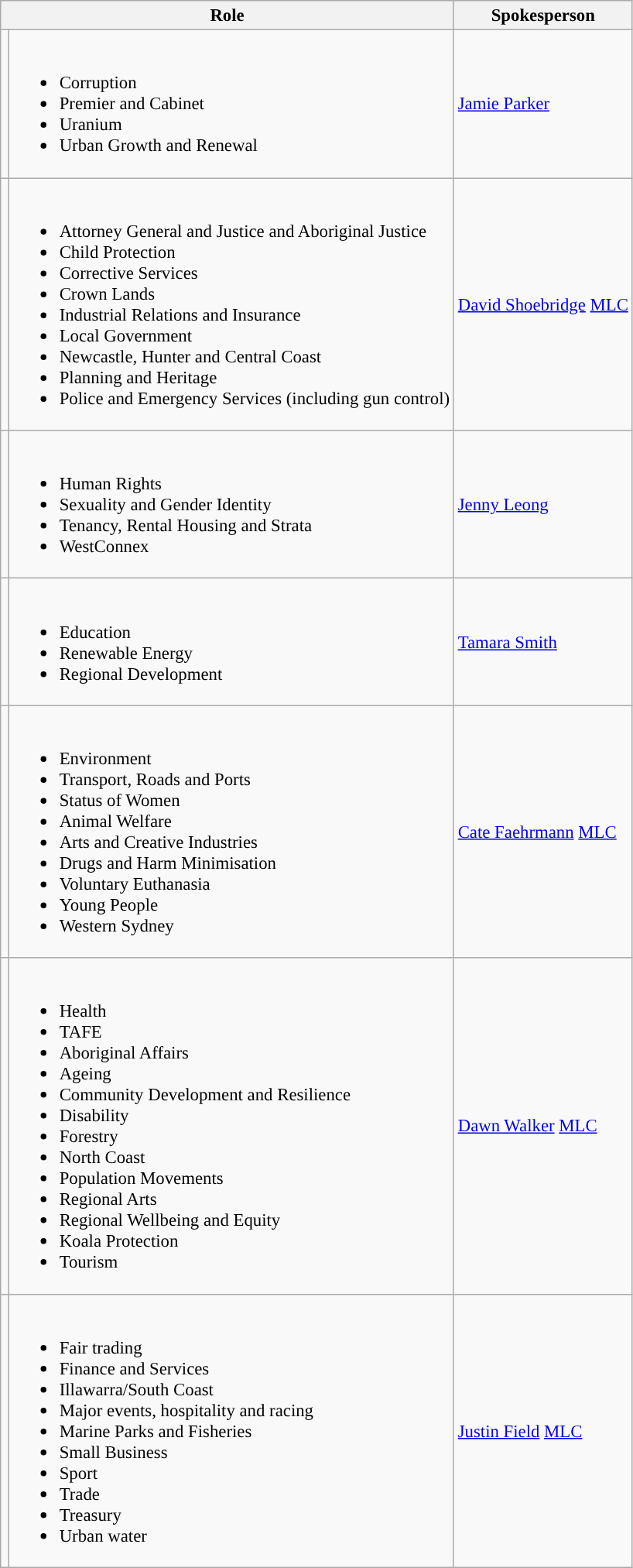<table class="wikitable" style="text-align:left; font-size:95%">
<tr>
<th colspan=2>Role</th>
<th>Spokesperson</th>
</tr>
<tr>
<td style="background-color: "></td>
<td><br><ul><li>Corruption</li><li>Premier and Cabinet</li><li>Uranium</li><li>Urban Growth and Renewal</li></ul></td>
<td><a href='#'>Jamie Parker</a> </td>
</tr>
<tr>
<td style="background-color: "></td>
<td><br><ul><li>Attorney General and Justice and Aboriginal Justice</li><li>Child Protection</li><li>Corrective Services</li><li>Crown Lands</li><li>Industrial Relations and Insurance</li><li>Local Government</li><li>Newcastle, Hunter and Central Coast</li><li>Planning and Heritage</li><li>Police and Emergency Services (including gun control)</li></ul></td>
<td><a href='#'>David Shoebridge</a>  <a href='#'>MLC</a></td>
</tr>
<tr>
<td style="background-color: "></td>
<td><br><ul><li>Human Rights</li><li>Sexuality and Gender Identity</li><li>Tenancy, Rental Housing and Strata</li><li>WestConnex</li></ul></td>
<td><a href='#'>Jenny Leong</a> </td>
</tr>
<tr>
<td style="background-color: "></td>
<td><br><ul><li>Education</li><li>Renewable Energy</li><li>Regional Development</li></ul></td>
<td><a href='#'>Tamara Smith</a> </td>
</tr>
<tr>
<td style="background-color: "></td>
<td><br><ul><li>Environment</li><li>Transport, Roads and Ports</li><li>Status of Women</li><li>Animal Welfare</li><li>Arts and Creative Industries</li><li>Drugs and Harm Minimisation</li><li>Voluntary Euthanasia</li><li>Young People</li><li>Western Sydney</li></ul></td>
<td><a href='#'>Cate Faehrmann</a>  <a href='#'>MLC</a></td>
</tr>
<tr>
<td style="background-color: "></td>
<td><br><ul><li>Health</li><li>TAFE</li><li>Aboriginal Affairs</li><li>Ageing</li><li>Community Development and Resilience</li><li>Disability</li><li>Forestry</li><li>North Coast</li><li>Population Movements</li><li>Regional Arts</li><li>Regional Wellbeing and Equity</li><li>Koala Protection</li><li>Tourism</li></ul></td>
<td><a href='#'>Dawn Walker</a>  <a href='#'>MLC</a></td>
</tr>
<tr>
<td style="background-color: "></td>
<td><br><ul><li>Fair trading</li><li>Finance and Services</li><li>Illawarra/South Coast</li><li>Major events, hospitality and racing</li><li>Marine Parks and Fisheries</li><li>Small Business</li><li>Sport</li><li>Trade</li><li>Treasury</li><li>Urban water</li></ul></td>
<td><a href='#'>Justin Field</a>  <a href='#'>MLC</a></td>
</tr>
</table>
